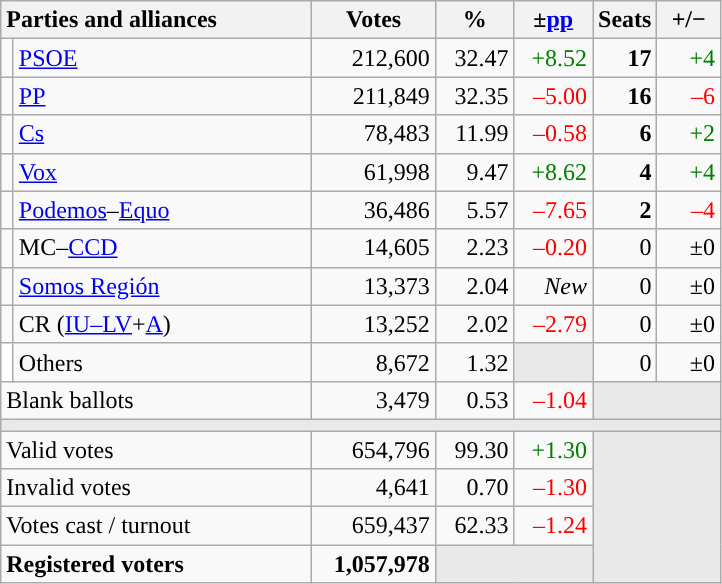<table class="wikitable" style="text-align:right;">
<tr>
<th style="text-align:left;" colspan="2" width="200">Parties and alliances</th>
<th width="75">Votes</th>
<th width="45">%</th>
<th width="45">±<a href='#'>pp</a></th>
<th width="35">Seats</th>
<th width="35">+/−</th>
</tr>
<tr>
<td width="1" style="color:inherit;background:"></td>
<td align="left"><a href='#'>PSOE</a></td>
<td>212,600</td>
<td>32.47</td>
<td style="color:green;">+8.52</td>
<td><strong>17</strong></td>
<td style="color:green;">+4</td>
</tr>
<tr>
<td style="color:inherit;background:"></td>
<td align="left"><a href='#'>PP</a></td>
<td>211,849</td>
<td>32.35</td>
<td style="color:red;">–5.00</td>
<td><strong>16</strong></td>
<td style="color:red;">–6</td>
</tr>
<tr>
<td style="color:inherit;background:"></td>
<td align="left"><a href='#'>Cs</a></td>
<td>78,483</td>
<td>11.99</td>
<td style="color:red;">–0.58</td>
<td><strong>6</strong></td>
<td style="color:green;">+2</td>
</tr>
<tr>
<td style="color:inherit;background:"></td>
<td align="left"><a href='#'>Vox</a></td>
<td>61,998</td>
<td>9.47</td>
<td style="color:green;">+8.62</td>
<td><strong>4</strong></td>
<td style="color:green;">+4</td>
</tr>
<tr>
<td style="color:inherit;background:"></td>
<td align="left"><a href='#'>Podemos</a>–<a href='#'>Equo</a></td>
<td>36,486</td>
<td>5.57</td>
<td style="color:red;">–7.65</td>
<td><strong>2</strong></td>
<td style="color:red;">–4</td>
</tr>
<tr>
<td style="color:inherit;background:"></td>
<td align="left">MC–<a href='#'>CCD</a></td>
<td>14,605</td>
<td>2.23</td>
<td style="color:red;">–0.20</td>
<td>0</td>
<td>±0</td>
</tr>
<tr>
<td style="color:inherit;background:"></td>
<td align="left"><a href='#'>Somos Región</a></td>
<td>13,373</td>
<td>2.04</td>
<td><em>New</em></td>
<td>0</td>
<td>±0</td>
</tr>
<tr>
<td style="color:inherit;background:"></td>
<td align="left">CR (<a href='#'>IU–LV</a>+<a href='#'>A</a>)</td>
<td>13,252</td>
<td>2.02</td>
<td style="color:red;">–2.79</td>
<td>0</td>
<td>±0</td>
</tr>
<tr>
<td bgcolor="white"></td>
<td align="left">Others</td>
<td>8,672</td>
<td>1.32</td>
<td bgcolor="#E9E9E9"></td>
<td>0</td>
<td>±0</td>
</tr>
<tr>
<td align="left" colspan="2">Blank ballots</td>
<td>3,479</td>
<td>0.53</td>
<td style="color:red;">–1.04</td>
<td bgcolor="#E9E9E9" colspan="2"></td>
</tr>
<tr>
<td colspan="7" bgcolor="#E9E9E9"></td>
</tr>
<tr>
<td align="left" colspan="2">Valid votes</td>
<td>654,796</td>
<td>99.30</td>
<td style="color:green;">+1.30</td>
<td bgcolor="#E9E9E9" colspan="2" rowspan="4"></td>
</tr>
<tr>
<td align="left" colspan="2">Invalid votes</td>
<td>4,641</td>
<td>0.70</td>
<td style="color:red;">–1.30</td>
</tr>
<tr>
<td align="left" colspan="2">Votes cast / turnout</td>
<td>659,437</td>
<td>62.33</td>
<td style="color:red;">–1.24</td>
</tr>
<tr style="font-weight:bold;">
<td align="left" colspan="2">Registered voters</td>
<td>1,057,978</td>
<td bgcolor="#E9E9E9" colspan="2"></td>
</tr>
</table>
